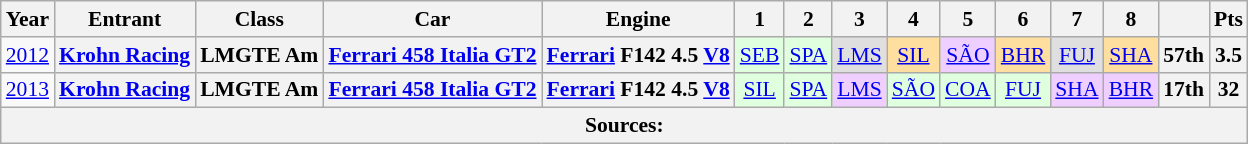<table class="wikitable" style="text-align:center; font-size:90%">
<tr>
<th>Year</th>
<th>Entrant</th>
<th>Class</th>
<th>Car</th>
<th>Engine</th>
<th>1</th>
<th>2</th>
<th>3</th>
<th>4</th>
<th>5</th>
<th>6</th>
<th>7</th>
<th>8</th>
<th></th>
<th>Pts</th>
</tr>
<tr>
<td><a href='#'>2012</a></td>
<th><a href='#'>Krohn Racing</a></th>
<th>LMGTE Am</th>
<th><a href='#'>Ferrari 458 Italia GT2</a></th>
<th><a href='#'>Ferrari</a> F142 4.5 <a href='#'>V8</a></th>
<td style="background:#dfffdf;"><a href='#'>SEB</a><br></td>
<td style="background:#dfffdf;"><a href='#'>SPA</a><br></td>
<td style="background:#DFDFDF;"><a href='#'>LMS</a><br></td>
<td style="background:#FFDF9F;"><a href='#'>SIL</a><br></td>
<td style="background:#efcfff;"><a href='#'>SÃO</a><br></td>
<td style="background:#FFDF9F;"><a href='#'>BHR</a><br></td>
<td style="background:#DFDFDF;"><a href='#'>FUJ</a><br></td>
<td style="background:#FFDF9F;"><a href='#'>SHA</a><br></td>
<th>57th</th>
<th>3.5</th>
</tr>
<tr>
<td><a href='#'>2013</a></td>
<th><a href='#'>Krohn Racing</a></th>
<th>LMGTE Am</th>
<th><a href='#'>Ferrari 458 Italia GT2</a></th>
<th><a href='#'>Ferrari</a> F142 4.5 <a href='#'>V8</a></th>
<td style="background:#dfffdf;"><a href='#'>SIL</a><br></td>
<td style="background:#dfffdf;"><a href='#'>SPA</a><br></td>
<td style="background:#efcfff;"><a href='#'>LMS</a><br></td>
<td style="background:#dfffdf;"><a href='#'>SÃO</a><br></td>
<td style="background:#dfffdf;"><a href='#'>COA</a><br></td>
<td style="background:#dfffdf;"><a href='#'>FUJ</a><br></td>
<td style="background:#efcfff;"><a href='#'>SHA</a><br></td>
<td style="background:#efcfff;"><a href='#'>BHR</a><br></td>
<th>17th</th>
<th>32</th>
</tr>
<tr>
<th colspan="15">Sources:</th>
</tr>
</table>
